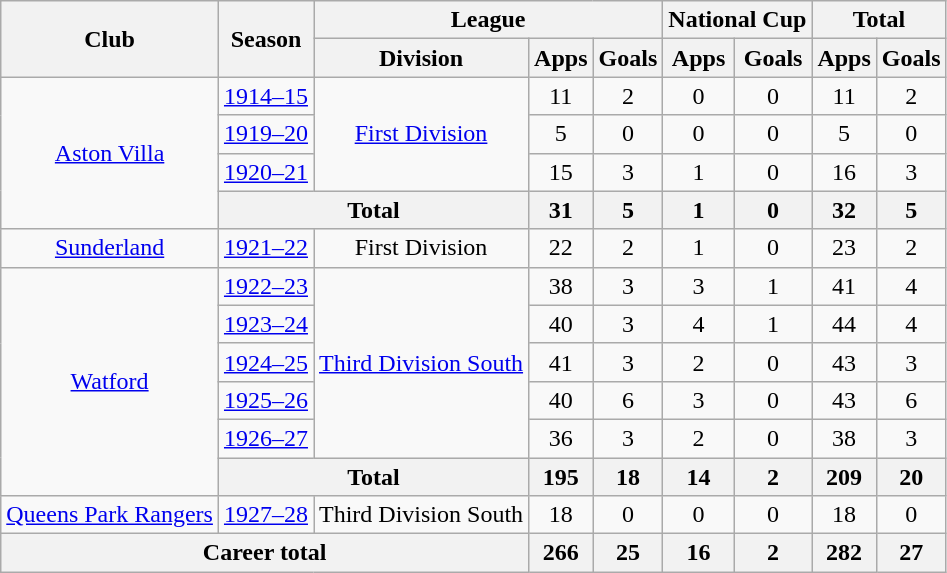<table class="wikitable" style="text-align: center;">
<tr>
<th rowspan="2">Club</th>
<th rowspan="2">Season</th>
<th colspan="3">League</th>
<th colspan="2">National Cup</th>
<th colspan="2">Total</th>
</tr>
<tr>
<th>Division</th>
<th>Apps</th>
<th>Goals</th>
<th>Apps</th>
<th>Goals</th>
<th>Apps</th>
<th>Goals</th>
</tr>
<tr>
<td rowspan="4"><a href='#'>Aston Villa</a></td>
<td><a href='#'>1914–15</a></td>
<td rowspan="3"><a href='#'>First Division</a></td>
<td>11</td>
<td>2</td>
<td>0</td>
<td>0</td>
<td>11</td>
<td>2</td>
</tr>
<tr>
<td><a href='#'>1919–20</a></td>
<td>5</td>
<td>0</td>
<td>0</td>
<td>0</td>
<td>5</td>
<td>0</td>
</tr>
<tr>
<td><a href='#'>1920–21</a></td>
<td>15</td>
<td>3</td>
<td>1</td>
<td>0</td>
<td>16</td>
<td>3</td>
</tr>
<tr>
<th colspan="2">Total</th>
<th>31</th>
<th>5</th>
<th>1</th>
<th>0</th>
<th>32</th>
<th>5</th>
</tr>
<tr>
<td><a href='#'>Sunderland</a></td>
<td><a href='#'>1921–22</a></td>
<td>First Division</td>
<td>22</td>
<td>2</td>
<td>1</td>
<td>0</td>
<td>23</td>
<td>2</td>
</tr>
<tr>
<td rowspan="6"><a href='#'>Watford</a></td>
<td><a href='#'>1922–23</a></td>
<td rowspan="5"><a href='#'>Third Division South</a></td>
<td>38</td>
<td>3</td>
<td>3</td>
<td>1</td>
<td>41</td>
<td>4</td>
</tr>
<tr>
<td><a href='#'>1923–24</a></td>
<td>40</td>
<td>3</td>
<td>4</td>
<td>1</td>
<td>44</td>
<td>4</td>
</tr>
<tr>
<td><a href='#'>1924–25</a></td>
<td>41</td>
<td>3</td>
<td>2</td>
<td>0</td>
<td>43</td>
<td>3</td>
</tr>
<tr>
<td><a href='#'>1925–26</a></td>
<td>40</td>
<td>6</td>
<td>3</td>
<td>0</td>
<td>43</td>
<td>6</td>
</tr>
<tr>
<td><a href='#'>1926–27</a></td>
<td>36</td>
<td>3</td>
<td>2</td>
<td>0</td>
<td>38</td>
<td>3</td>
</tr>
<tr>
<th colspan="2">Total</th>
<th>195</th>
<th>18</th>
<th>14</th>
<th>2</th>
<th>209</th>
<th>20</th>
</tr>
<tr>
<td><a href='#'>Queens Park Rangers</a></td>
<td><a href='#'>1927–28</a></td>
<td>Third Division South</td>
<td>18</td>
<td>0</td>
<td>0</td>
<td>0</td>
<td>18</td>
<td>0</td>
</tr>
<tr>
<th colspan="3">Career total</th>
<th>266</th>
<th>25</th>
<th>16</th>
<th>2</th>
<th>282</th>
<th>27</th>
</tr>
</table>
